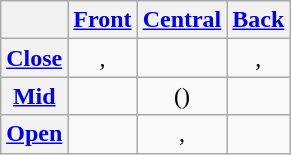<table class="wikitable" style="text-align: center;">
<tr>
<th></th>
<th><a href='#'>Front</a></th>
<th><a href='#'>Central</a></th>
<th><a href='#'>Back</a></th>
</tr>
<tr>
<th><a href='#'>Close</a></th>
<td>, </td>
<td></td>
<td>, </td>
</tr>
<tr>
<th><a href='#'>Mid</a></th>
<td></td>
<td>()</td>
<td></td>
</tr>
<tr>
<th><a href='#'>Open</a></th>
<td></td>
<td>, </td>
<td></td>
</tr>
</table>
